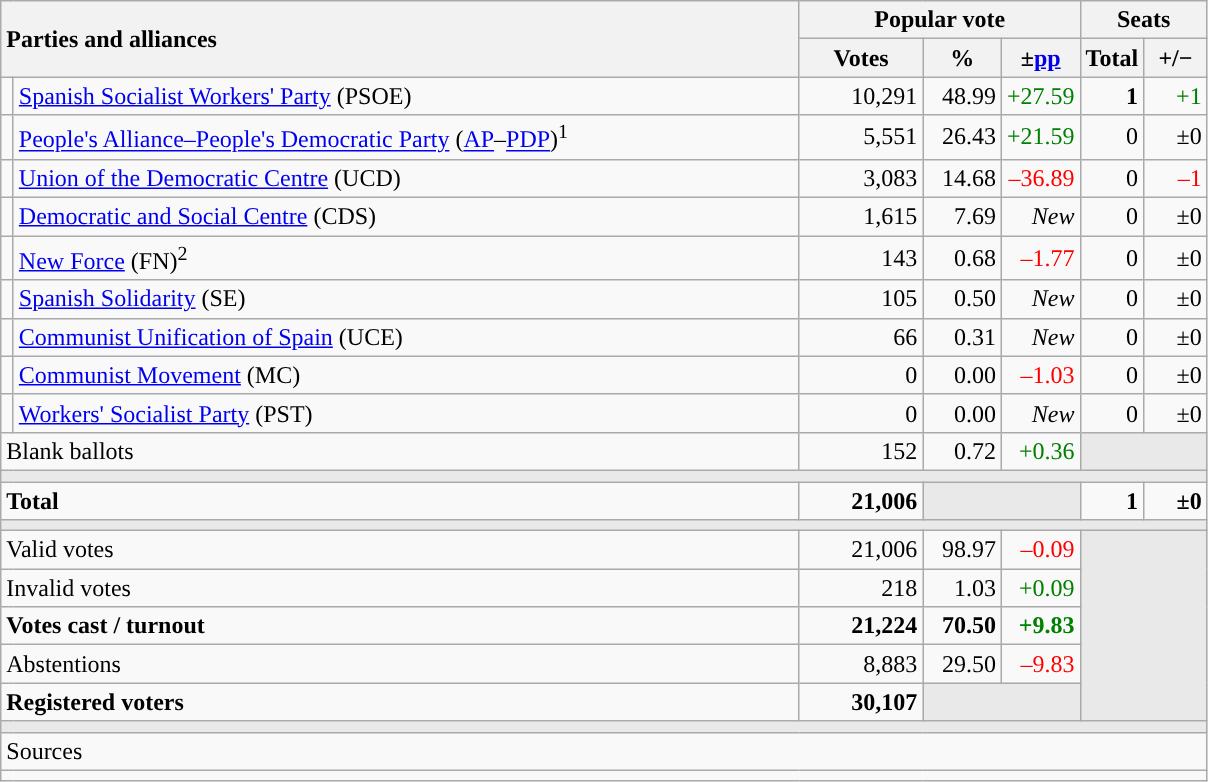<table class="wikitable" style="text-align:right;">
<tr>
<th style="text-align:left;" rowspan="2" colspan="2" width="525">Parties and alliances</th>
<th colspan="3">Popular vote</th>
<th colspan="2">Seats</th>
</tr>
<tr>
<th width="75">Votes</th>
<th width="45">%</th>
<th width="45">±<a href='#'>pp</a></th>
<th width="35">Total</th>
<th width="35">+/−</th>
</tr>
<tr>
<td width="1" style="color:inherit;background:"></td>
<td align="left"><a href='#'>Spanish Socialist Workers' Party</a> (PSOE)</td>
<td>10,291</td>
<td>48.99</td>
<td style="color:green;">+27.59</td>
<td><strong>1</strong></td>
<td style="color:green;">+1</td>
</tr>
<tr>
<td style="color:inherit;background:"></td>
<td align="left"><a href='#'>People's Alliance–People's Democratic Party</a> (<a href='#'>AP</a>–<a href='#'>PDP</a>)<sup>1</sup></td>
<td>5,551</td>
<td>26.43</td>
<td style="color:green;">+21.59</td>
<td>0</td>
<td>±0</td>
</tr>
<tr>
<td style="color:inherit;background:"></td>
<td align="left"><a href='#'>Union of the Democratic Centre</a> (UCD)</td>
<td>3,083</td>
<td>14.68</td>
<td style="color:red;">–36.89</td>
<td>0</td>
<td style="color:red;">–1</td>
</tr>
<tr>
<td style="color:inherit;background:"></td>
<td align="left"><a href='#'>Democratic and Social Centre</a> (CDS)</td>
<td>1,615</td>
<td>7.69</td>
<td><em>New</em></td>
<td>0</td>
<td>±0</td>
</tr>
<tr>
<td style="color:inherit;background:"></td>
<td align="left"><a href='#'>New Force</a> (FN)<sup>2</sup></td>
<td>143</td>
<td>0.68</td>
<td style="color:red;">–1.77</td>
<td>0</td>
<td>±0</td>
</tr>
<tr>
<td style="color:inherit;background:"></td>
<td align="left"><a href='#'>Spanish Solidarity</a> (SE)</td>
<td>105</td>
<td>0.50</td>
<td><em>New</em></td>
<td>0</td>
<td>±0</td>
</tr>
<tr>
<td style="color:inherit;background:"></td>
<td align="left"><a href='#'>Communist Unification of Spain</a> (UCE)</td>
<td>66</td>
<td>0.31</td>
<td><em>New</em></td>
<td>0</td>
<td>±0</td>
</tr>
<tr>
<td style="color:inherit;background:"></td>
<td align="left"><a href='#'>Communist Movement</a> (MC)</td>
<td>0</td>
<td>0.00</td>
<td style="color:red;">–1.03</td>
<td>0</td>
<td>±0</td>
</tr>
<tr>
<td style="color:inherit;background:"></td>
<td align="left"><a href='#'>Workers' Socialist Party</a> (PST)</td>
<td>0</td>
<td>0.00</td>
<td><em>New</em></td>
<td>0</td>
<td>±0</td>
</tr>
<tr>
<td align="left" colspan="2">Blank ballots</td>
<td>152</td>
<td>0.72</td>
<td style="color:green;">+0.36</td>
<td bgcolor="#E9E9E9" colspan="2"></td>
</tr>
<tr>
<td colspan="7" bgcolor="#E9E9E9"></td>
</tr>
<tr style="font-weight:bold;">
<td align="left" colspan="2">Total</td>
<td>21,006</td>
<td bgcolor="#E9E9E9" colspan="2"></td>
<td>1</td>
<td>±0</td>
</tr>
<tr>
<td colspan="7" bgcolor="#E9E9E9"></td>
</tr>
<tr>
<td align="left" colspan="2">Valid votes</td>
<td>21,006</td>
<td>98.97</td>
<td style="color:red;">–0.09</td>
<td bgcolor="#E9E9E9" colspan="2" rowspan="5"></td>
</tr>
<tr>
<td align="left" colspan="2">Invalid votes</td>
<td>218</td>
<td>1.03</td>
<td style="color:green;">+0.09</td>
</tr>
<tr style="font-weight:bold;">
<td align="left" colspan="2">Votes cast / turnout</td>
<td>21,224</td>
<td>70.50</td>
<td style="color:green;">+9.83</td>
</tr>
<tr>
<td align="left" colspan="2">Abstentions</td>
<td>8,883</td>
<td>29.50</td>
<td style="color:red;">–9.83</td>
</tr>
<tr style="font-weight:bold;">
<td align="left" colspan="2">Registered voters</td>
<td>30,107</td>
<td bgcolor="#E9E9E9" colspan="2"></td>
</tr>
<tr>
<td colspan="7" bgcolor="#E9E9E9"></td>
</tr>
<tr>
<td align="left" colspan="7">Sources</td>
</tr>
<tr>
<td colspan="7" style="text-align:left; max-width:790px;"></td>
</tr>
</table>
